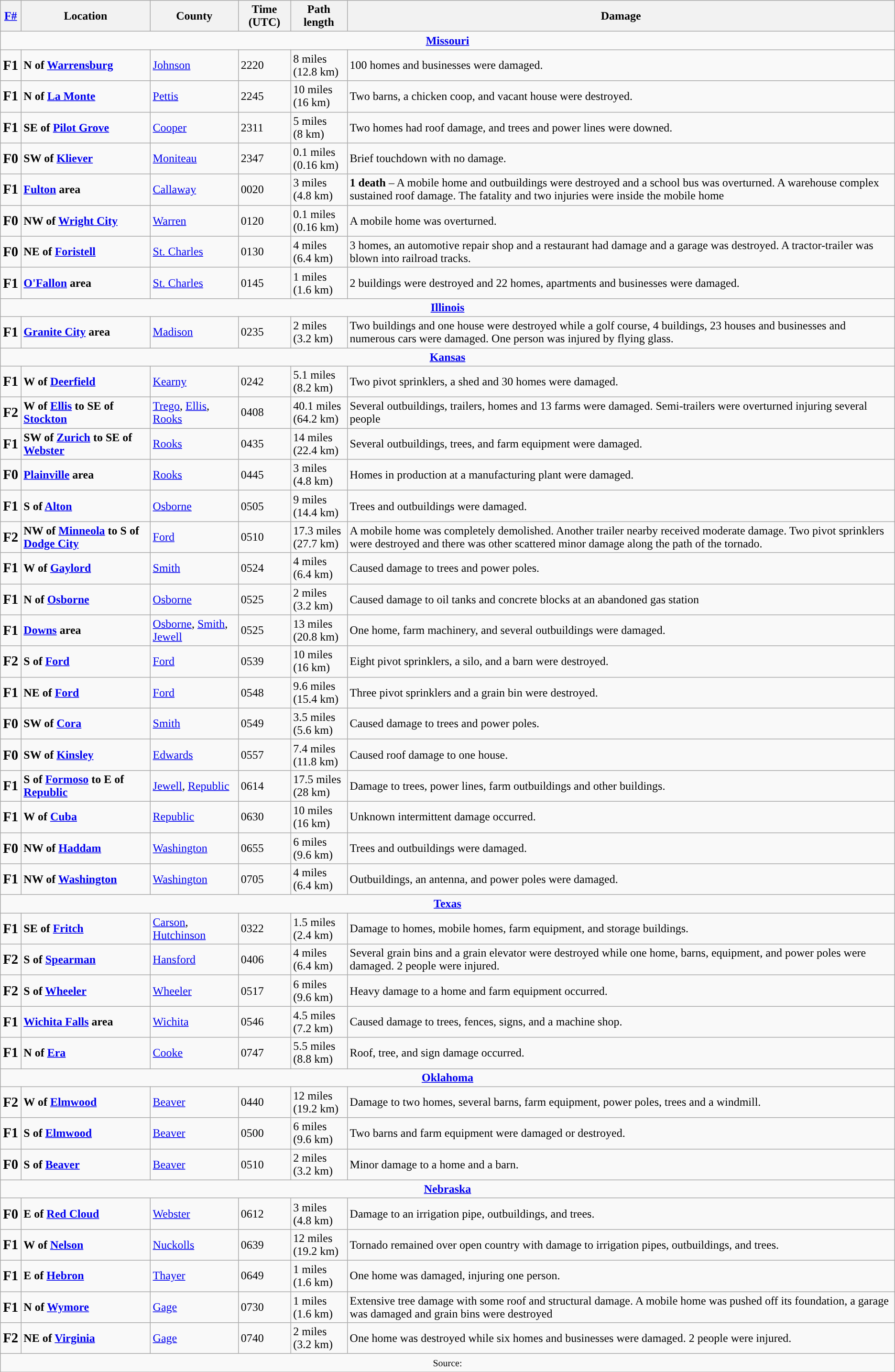<table class="wikitable">
<tr>
<th><strong><a href='#'>F#</a></strong></th>
<th><strong>Location</strong></th>
<th><strong>County</strong></th>
<th><strong>Time (UTC)</strong></th>
<th><strong>Path length</strong></th>
<th><strong>Damage</strong></th>
</tr>
<tr>
<td colspan="7" align=center><strong><a href='#'>Missouri</a></strong></td>
</tr>
<tr>
<td><big><strong>F1</strong></big></td>
<td><strong>N of <a href='#'>Warrensburg</a></strong></td>
<td><a href='#'>Johnson</a></td>
<td>2220</td>
<td>8 miles <br>(12.8 km)</td>
<td>100 homes and businesses were damaged.</td>
</tr>
<tr>
<td><big><strong>F1</strong></big></td>
<td><strong>N of <a href='#'>La Monte</a></strong></td>
<td><a href='#'>Pettis</a></td>
<td>2245</td>
<td>10 miles <br>(16 km)</td>
<td>Two barns, a chicken coop, and vacant house were destroyed.</td>
</tr>
<tr>
<td><big><strong>F1</strong></big></td>
<td><strong>SE of <a href='#'>Pilot Grove</a></strong></td>
<td><a href='#'>Cooper</a></td>
<td>2311</td>
<td>5 miles <br>(8 km)</td>
<td>Two homes had roof damage, and trees and power lines were downed.</td>
</tr>
<tr>
<td><big><strong>F0</strong></big></td>
<td><strong>SW of <a href='#'>Kliever</a></strong></td>
<td><a href='#'>Moniteau</a></td>
<td>2347</td>
<td>0.1 miles <br>(0.16 km)</td>
<td>Brief touchdown with no damage.</td>
</tr>
<tr>
<td><big><strong>F1</strong></big></td>
<td><strong><a href='#'>Fulton</a> area</strong></td>
<td><a href='#'>Callaway</a></td>
<td>0020</td>
<td>3 miles <br>(4.8 km)</td>
<td><strong>1 death</strong> – A mobile home and outbuildings were destroyed and a school bus was overturned. A warehouse complex sustained roof damage. The fatality and two injuries were inside the mobile home</td>
</tr>
<tr>
<td><big><strong>F0</strong></big></td>
<td><strong>NW of <a href='#'>Wright City</a></strong></td>
<td><a href='#'>Warren</a></td>
<td>0120</td>
<td>0.1 miles <br>(0.16 km)</td>
<td>A mobile home was overturned.</td>
</tr>
<tr>
<td><big><strong>F0</strong></big></td>
<td><strong>NE of <a href='#'>Foristell</a></strong></td>
<td><a href='#'>St. Charles</a></td>
<td>0130</td>
<td>4 miles <br>(6.4 km)</td>
<td>3 homes, an automotive repair shop and a restaurant had damage and a garage was destroyed. A tractor-trailer was blown into railroad tracks.</td>
</tr>
<tr>
<td><big><strong>F1</strong></big></td>
<td><strong><a href='#'>O'Fallon</a> area</strong></td>
<td><a href='#'>St. Charles</a></td>
<td>0145</td>
<td>1 miles <br>(1.6 km)</td>
<td>2 buildings were destroyed and 22 homes, apartments and businesses were damaged.</td>
</tr>
<tr>
<td colspan="7" align=center><strong><a href='#'>Illinois</a></strong></td>
</tr>
<tr>
<td><big><strong>F1</strong></big></td>
<td><strong><a href='#'>Granite City</a> area</strong></td>
<td><a href='#'>Madison</a></td>
<td>0235</td>
<td>2 miles <br>(3.2 km)</td>
<td>Two buildings and one house were destroyed while a golf course, 4 buildings, 23 houses and businesses and numerous cars were damaged. One person was injured by flying glass.</td>
</tr>
<tr>
<td colspan="7" align=center><strong><a href='#'>Kansas</a></strong></td>
</tr>
<tr>
<td><big><strong>F1</strong></big></td>
<td><strong>W of <a href='#'>Deerfield</a></strong></td>
<td><a href='#'>Kearny</a></td>
<td>0242</td>
<td>5.1 miles <br>(8.2 km)</td>
<td>Two pivot sprinklers, a shed and 30 homes were damaged.</td>
</tr>
<tr>
<td><big><strong>F2</strong></big></td>
<td><strong>W of <a href='#'>Ellis</a> to SE of <a href='#'>Stockton</a></strong></td>
<td><a href='#'>Trego</a>, <a href='#'>Ellis</a>, <a href='#'>Rooks</a></td>
<td>0408</td>
<td>40.1 miles <br>(64.2 km)</td>
<td>Several outbuildings, trailers, homes and 13 farms were damaged. Semi-trailers were overturned injuring several people</td>
</tr>
<tr>
<td><big><strong>F1</strong></big></td>
<td><strong>SW of <a href='#'>Zurich</a> to SE of <a href='#'>Webster</a></strong></td>
<td><a href='#'>Rooks</a></td>
<td>0435</td>
<td>14 miles <br>(22.4 km)</td>
<td>Several outbuildings, trees, and farm equipment were damaged.</td>
</tr>
<tr>
<td><big><strong>F0</strong></big></td>
<td><strong><a href='#'>Plainville</a> area</strong></td>
<td><a href='#'>Rooks</a></td>
<td>0445</td>
<td>3 miles <br>(4.8 km)</td>
<td>Homes in production at a manufacturing plant were damaged.</td>
</tr>
<tr>
<td><big><strong>F1</strong></big></td>
<td><strong>S of <a href='#'>Alton</a></strong></td>
<td><a href='#'>Osborne</a></td>
<td>0505</td>
<td>9 miles <br>(14.4 km)</td>
<td>Trees and outbuildings were damaged.</td>
</tr>
<tr>
<td><big><strong>F2</strong></big></td>
<td><strong>NW of <a href='#'>Minneola</a> to S of <a href='#'>Dodge City</a></strong></td>
<td><a href='#'>Ford</a></td>
<td>0510</td>
<td>17.3 miles <br>(27.7 km)</td>
<td>A mobile home was completely demolished. Another trailer nearby received moderate damage. Two pivot sprinklers were destroyed and there was other scattered minor damage along the path of the tornado.</td>
</tr>
<tr>
<td><big><strong>F1</strong></big></td>
<td><strong>W of <a href='#'>Gaylord</a></strong></td>
<td><a href='#'>Smith</a></td>
<td>0524</td>
<td>4 miles <br>(6.4 km)</td>
<td>Caused damage to trees and power poles.</td>
</tr>
<tr>
<td><big><strong>F1</strong></big></td>
<td><strong>N of <a href='#'>Osborne</a></strong></td>
<td><a href='#'>Osborne</a></td>
<td>0525</td>
<td>2 miles <br>(3.2 km)</td>
<td>Caused damage to oil tanks and concrete blocks at an abandoned gas station</td>
</tr>
<tr>
<td><big><strong>F1</strong></big></td>
<td><strong><a href='#'>Downs</a> area</strong></td>
<td><a href='#'>Osborne</a>, <a href='#'>Smith</a>, <a href='#'>Jewell</a></td>
<td>0525</td>
<td>13 miles <br>(20.8 km)</td>
<td>One home, farm machinery, and several outbuildings were damaged.</td>
</tr>
<tr>
<td><big><strong>F2</strong></big></td>
<td><strong>S of <a href='#'>Ford</a></strong></td>
<td><a href='#'>Ford</a></td>
<td>0539</td>
<td>10 miles <br>(16 km)</td>
<td>Eight pivot sprinklers, a silo, and a barn were destroyed.</td>
</tr>
<tr>
<td><big><strong>F1</strong></big></td>
<td><strong>NE of <a href='#'>Ford</a></strong></td>
<td><a href='#'>Ford</a></td>
<td>0548</td>
<td>9.6 miles <br>(15.4 km)</td>
<td>Three pivot sprinklers and a grain bin were destroyed.</td>
</tr>
<tr>
<td><big><strong>F0</strong></big></td>
<td><strong>SW of <a href='#'>Cora</a></strong></td>
<td><a href='#'>Smith</a></td>
<td>0549</td>
<td>3.5 miles <br>(5.6 km)</td>
<td>Caused damage to trees and power poles.</td>
</tr>
<tr>
<td><big><strong>F0</strong></big></td>
<td><strong>SW of <a href='#'>Kinsley</a></strong></td>
<td><a href='#'>Edwards</a></td>
<td>0557</td>
<td>7.4 miles <br>(11.8 km)</td>
<td>Caused roof damage to one house.</td>
</tr>
<tr>
<td><big><strong>F1</strong></big></td>
<td><strong>S of <a href='#'>Formoso</a> to E of <a href='#'>Republic</a></strong></td>
<td><a href='#'>Jewell</a>, <a href='#'>Republic</a></td>
<td>0614</td>
<td>17.5 miles <br>(28 km)</td>
<td>Damage to trees, power lines, farm outbuildings and other buildings.</td>
</tr>
<tr>
<td><big><strong>F1</strong></big></td>
<td><strong>W of <a href='#'>Cuba</a></strong></td>
<td><a href='#'>Republic</a></td>
<td>0630</td>
<td>10 miles <br>(16 km)</td>
<td>Unknown intermittent damage occurred.</td>
</tr>
<tr>
<td><big><strong>F0</strong></big></td>
<td><strong>NW of <a href='#'>Haddam</a></strong></td>
<td><a href='#'>Washington</a></td>
<td>0655</td>
<td>6 miles <br>(9.6 km)</td>
<td>Trees and outbuildings were damaged.</td>
</tr>
<tr>
<td><big><strong>F1</strong></big></td>
<td><strong>NW of <a href='#'>Washington</a></strong></td>
<td><a href='#'>Washington</a></td>
<td>0705</td>
<td>4 miles <br>(6.4 km)</td>
<td>Outbuildings, an antenna, and power poles were damaged.</td>
</tr>
<tr>
<td colspan="7" align=center><strong><a href='#'>Texas</a></strong></td>
</tr>
<tr>
<td><big><strong>F1</strong></big></td>
<td><strong>SE of <a href='#'>Fritch</a></strong></td>
<td><a href='#'>Carson</a>, <a href='#'>Hutchinson</a></td>
<td>0322</td>
<td>1.5 miles <br>(2.4 km)</td>
<td>Damage to homes, mobile homes, farm equipment, and storage buildings.</td>
</tr>
<tr>
<td><big><strong>F2</strong></big></td>
<td><strong>S of <a href='#'>Spearman</a></strong></td>
<td><a href='#'>Hansford</a></td>
<td>0406</td>
<td>4 miles <br>(6.4 km)</td>
<td>Several grain bins and a grain elevator were destroyed while one home, barns, equipment, and power poles were damaged. 2 people were injured.</td>
</tr>
<tr>
<td><big><strong>F2</strong></big></td>
<td><strong>S of <a href='#'>Wheeler</a></strong></td>
<td><a href='#'>Wheeler</a></td>
<td>0517</td>
<td>6 miles <br>(9.6 km)</td>
<td>Heavy damage to a home and farm equipment occurred.</td>
</tr>
<tr>
<td><big><strong>F1</strong></big></td>
<td><strong><a href='#'>Wichita Falls</a> area</strong></td>
<td><a href='#'>Wichita</a></td>
<td>0546</td>
<td>4.5 miles <br>(7.2 km)</td>
<td>Caused damage to trees, fences, signs, and a machine shop.</td>
</tr>
<tr>
<td><big><strong>F1</strong></big></td>
<td><strong>N of <a href='#'>Era</a></strong></td>
<td><a href='#'>Cooke</a></td>
<td>0747</td>
<td>5.5 miles <br>(8.8 km)</td>
<td>Roof, tree, and sign damage occurred.</td>
</tr>
<tr>
<td colspan="7" align=center><strong><a href='#'>Oklahoma</a></strong></td>
</tr>
<tr>
<td><big><strong>F2</strong></big></td>
<td><strong>W of <a href='#'>Elmwood</a></strong></td>
<td><a href='#'>Beaver</a></td>
<td>0440</td>
<td>12 miles <br>(19.2 km)</td>
<td>Damage to two homes, several barns, farm equipment, power poles, trees and a windmill.</td>
</tr>
<tr>
<td><big><strong>F1</strong></big></td>
<td><strong>S of <a href='#'>Elmwood</a></strong></td>
<td><a href='#'>Beaver</a></td>
<td>0500</td>
<td>6 miles <br>(9.6 km)</td>
<td>Two barns and farm equipment were damaged or destroyed.</td>
</tr>
<tr>
<td><big><strong>F0</strong></big></td>
<td><strong>S of <a href='#'>Beaver</a></strong></td>
<td><a href='#'>Beaver</a></td>
<td>0510</td>
<td>2 miles <br>(3.2 km)</td>
<td>Minor damage to a home and a barn.</td>
</tr>
<tr>
<td colspan="7" align=center><strong><a href='#'>Nebraska</a></strong></td>
</tr>
<tr>
<td><big><strong>F0</strong></big></td>
<td><strong>E of <a href='#'>Red Cloud</a></strong></td>
<td><a href='#'>Webster</a></td>
<td>0612</td>
<td>3 miles <br>(4.8 km)</td>
<td>Damage to an irrigation pipe, outbuildings, and trees.</td>
</tr>
<tr>
<td><big><strong>F1</strong></big></td>
<td><strong>W of <a href='#'>Nelson</a></strong></td>
<td><a href='#'>Nuckolls</a></td>
<td>0639</td>
<td>12 miles <br>(19.2 km)</td>
<td>Tornado remained over open country with damage to irrigation pipes, outbuildings, and trees.</td>
</tr>
<tr>
<td><big><strong>F1</strong></big></td>
<td><strong>E of <a href='#'>Hebron</a></strong></td>
<td><a href='#'>Thayer</a></td>
<td>0649</td>
<td>1 miles <br>(1.6 km)</td>
<td>One home was damaged, injuring one person.</td>
</tr>
<tr>
<td><big><strong>F1</strong></big></td>
<td><strong>N of <a href='#'>Wymore</a></strong></td>
<td><a href='#'>Gage</a></td>
<td>0730</td>
<td>1 miles <br>(1.6 km)</td>
<td>Extensive tree damage with some roof and structural damage. A mobile home was pushed off its foundation, a garage was damaged and grain bins were destroyed</td>
</tr>
<tr>
<td><big><strong>F2</strong></big></td>
<td><strong>NE of <a href='#'>Virginia</a></strong></td>
<td><a href='#'>Gage</a></td>
<td>0740</td>
<td>2 miles <br>(3.2 km)</td>
<td>One home was destroyed while six homes and businesses were damaged. 2 people were injured.</td>
</tr>
<tr>
<td colspan="7" align=center><small>Source: </small></td>
</tr>
<tr>
</tr>
</table>
